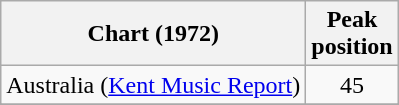<table class="wikitable sortable">
<tr>
<th>Chart (1972)</th>
<th>Peak<br>position</th>
</tr>
<tr>
<td>Australia (<a href='#'>Kent Music Report</a>)</td>
<td style="text-align:center;">45</td>
</tr>
<tr>
</tr>
<tr>
</tr>
</table>
